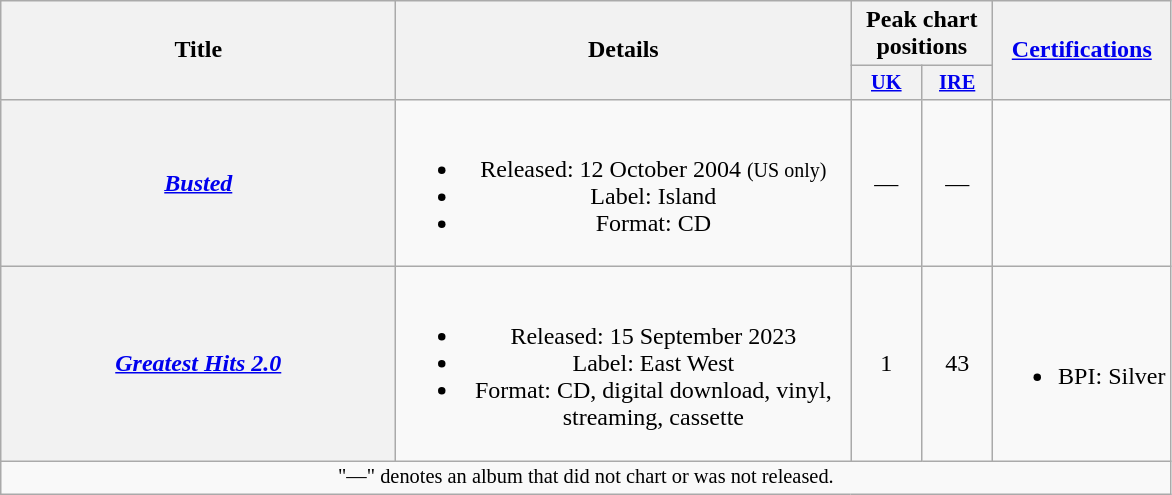<table class="wikitable plainrowheaders" style="text-align:center;">
<tr>
<th scope="col" rowspan="2" style="width:16em;">Title</th>
<th scope="col" rowspan="2" style="width:18.5em;">Details</th>
<th scope="col" colspan="2">Peak chart positions</th>
<th scope="col" rowspan="2"><a href='#'>Certifications</a></th>
</tr>
<tr>
<th scope="col" style="width:3em;font-size:85%;"><a href='#'>UK</a><br></th>
<th scope="col" style="width:3em;font-size:85%;"><a href='#'>IRE</a><br></th>
</tr>
<tr>
<th scope="row"><em><a href='#'>Busted</a></em></th>
<td><br><ul><li>Released: 12 October 2004 <small>(US only)</small></li><li>Label: Island</li><li>Format: CD</li></ul></td>
<td>—</td>
<td>—</td>
<td></td>
</tr>
<tr>
<th scope="row"><em><a href='#'>Greatest Hits 2.0</a></em></th>
<td><br><ul><li>Released: 15 September 2023</li><li>Label: East West</li><li>Format: CD, digital download, vinyl, streaming, cassette</li></ul></td>
<td>1</td>
<td>43</td>
<td><br><ul><li>BPI: Silver</li></ul></td>
</tr>
<tr>
<td style="font-size:85%;" colspan="22">"—" denotes an album that did not chart or was not released.</td>
</tr>
</table>
